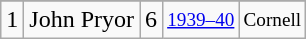<table class="wikitable">
<tr>
</tr>
<tr>
<td>1</td>
<td>John Pryor</td>
<td>6</td>
<td style="font-size:80%;"><a href='#'>1939–40</a></td>
<td style="font-size:80%;">Cornell</td>
</tr>
</table>
